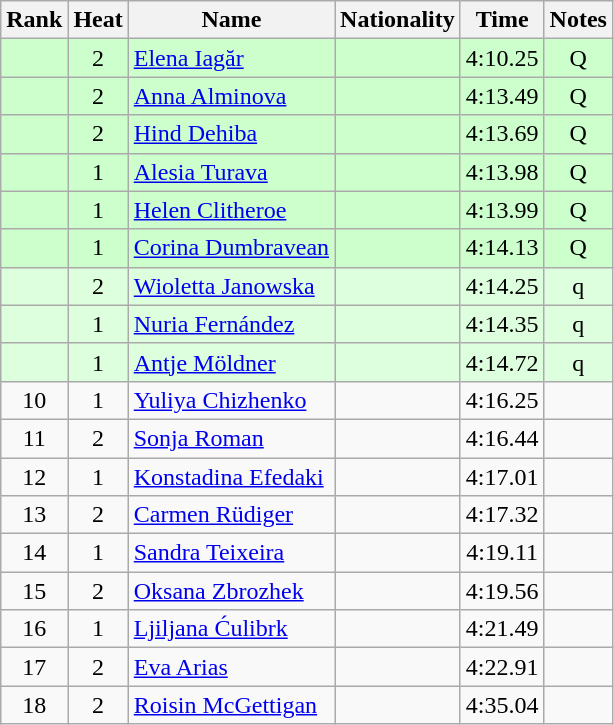<table class="wikitable sortable" style="text-align:center">
<tr>
<th>Rank</th>
<th>Heat</th>
<th>Name</th>
<th>Nationality</th>
<th>Time</th>
<th>Notes</th>
</tr>
<tr bgcolor=ccffcc>
<td></td>
<td>2</td>
<td align="left"><a href='#'>Elena Iagăr</a></td>
<td align=left></td>
<td>4:10.25</td>
<td>Q</td>
</tr>
<tr bgcolor=ccffcc>
<td></td>
<td>2</td>
<td align="left"><a href='#'>Anna Alminova</a></td>
<td align=left></td>
<td>4:13.49</td>
<td>Q</td>
</tr>
<tr bgcolor=ccffcc>
<td></td>
<td>2</td>
<td align="left"><a href='#'>Hind Dehiba</a></td>
<td align=left></td>
<td>4:13.69</td>
<td>Q</td>
</tr>
<tr bgcolor=ccffcc>
<td></td>
<td>1</td>
<td align="left"><a href='#'>Alesia Turava</a></td>
<td align=left></td>
<td>4:13.98</td>
<td>Q</td>
</tr>
<tr bgcolor=ccffcc>
<td></td>
<td>1</td>
<td align="left"><a href='#'>Helen Clitheroe</a></td>
<td align=left></td>
<td>4:13.99</td>
<td>Q</td>
</tr>
<tr bgcolor=ccffcc>
<td></td>
<td>1</td>
<td align="left"><a href='#'>Corina Dumbravean</a></td>
<td align=left></td>
<td>4:14.13</td>
<td>Q</td>
</tr>
<tr bgcolor=ddffdd>
<td></td>
<td>2</td>
<td align="left"><a href='#'>Wioletta Janowska</a></td>
<td align=left></td>
<td>4:14.25</td>
<td>q</td>
</tr>
<tr bgcolor=ddffdd>
<td></td>
<td>1</td>
<td align="left"><a href='#'>Nuria Fernández</a></td>
<td align=left></td>
<td>4:14.35</td>
<td>q</td>
</tr>
<tr bgcolor=ddffdd>
<td></td>
<td>1</td>
<td align="left"><a href='#'>Antje Möldner</a></td>
<td align=left></td>
<td>4:14.72</td>
<td>q</td>
</tr>
<tr>
<td>10</td>
<td>1</td>
<td align="left"><a href='#'>Yuliya Chizhenko</a></td>
<td align=left></td>
<td>4:16.25</td>
<td></td>
</tr>
<tr>
<td>11</td>
<td>2</td>
<td align="left"><a href='#'>Sonja Roman</a></td>
<td align=left></td>
<td>4:16.44</td>
<td></td>
</tr>
<tr>
<td>12</td>
<td>1</td>
<td align="left"><a href='#'>Konstadina Efedaki</a></td>
<td align=left></td>
<td>4:17.01</td>
<td></td>
</tr>
<tr>
<td>13</td>
<td>2</td>
<td align="left"><a href='#'>Carmen Rüdiger</a></td>
<td align=left></td>
<td>4:17.32</td>
<td></td>
</tr>
<tr>
<td>14</td>
<td>1</td>
<td align="left"><a href='#'>Sandra Teixeira</a></td>
<td align=left></td>
<td>4:19.11</td>
<td></td>
</tr>
<tr>
<td>15</td>
<td>2</td>
<td align="left"><a href='#'>Oksana Zbrozhek</a></td>
<td align=left></td>
<td>4:19.56</td>
<td></td>
</tr>
<tr>
<td>16</td>
<td>1</td>
<td align="left"><a href='#'>Ljiljana Ćulibrk</a></td>
<td align=left></td>
<td>4:21.49</td>
<td></td>
</tr>
<tr>
<td>17</td>
<td>2</td>
<td align="left"><a href='#'>Eva Arias</a></td>
<td align=left></td>
<td>4:22.91</td>
<td></td>
</tr>
<tr>
<td>18</td>
<td>2</td>
<td align="left"><a href='#'>Roisin McGettigan</a></td>
<td align=left></td>
<td>4:35.04</td>
<td></td>
</tr>
</table>
